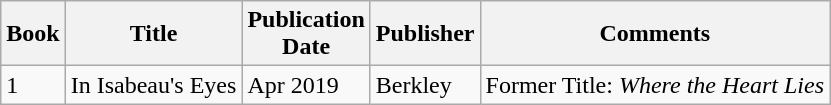<table class="wikitable">
<tr>
<th>Book<br></th>
<th>Title</th>
<th>Publication<br>Date</th>
<th>Publisher</th>
<th>Comments</th>
</tr>
<tr>
<td>1</td>
<td>In Isabeau's Eyes</td>
<td>Apr 2019</td>
<td>Berkley</td>
<td>Former Title: <em>Where the Heart Lies</em></td>
</tr>
</table>
